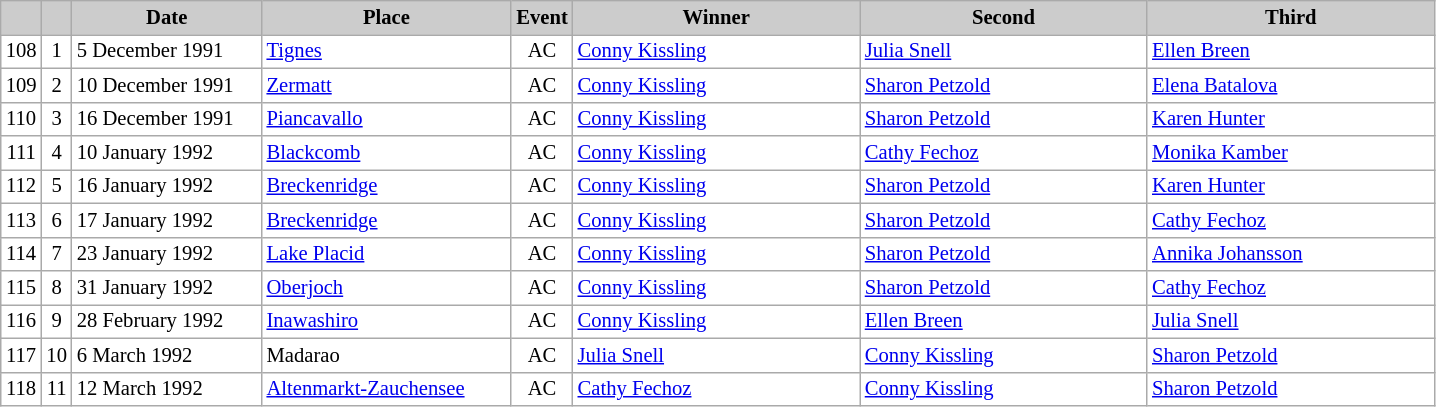<table class="wikitable plainrowheaders" style="background:#fff; font-size:86%; line-height:16px; border:grey solid 1px; border-collapse:collapse;">
<tr style="background:#ccc; text-align:center;">
<th scope="col" style="background:#ccc; width=20 px;"></th>
<th scope="col" style="background:#ccc; width=30 px;"></th>
<th scope="col" style="background:#ccc; width:120px;">Date</th>
<th scope="col" style="background:#ccc; width:160px;">Place</th>
<th scope="col" style="background:#ccc; width:15px;">Event</th>
<th scope="col" style="background:#ccc; width:185px;">Winner</th>
<th scope="col" style="background:#ccc; width:185px;">Second</th>
<th scope="col" style="background:#ccc; width:185px;">Third</th>
</tr>
<tr>
<td align=center>108</td>
<td align=center>1</td>
<td>5 December 1991</td>
<td> <a href='#'>Tignes</a></td>
<td align=center>AC</td>
<td> <a href='#'>Conny Kissling</a></td>
<td> <a href='#'>Julia Snell</a></td>
<td> <a href='#'>Ellen Breen</a></td>
</tr>
<tr>
<td align=center>109</td>
<td align=center>2</td>
<td>10 December 1991</td>
<td> <a href='#'>Zermatt</a></td>
<td align=center>AC</td>
<td> <a href='#'>Conny Kissling</a></td>
<td> <a href='#'>Sharon Petzold</a></td>
<td> <a href='#'>Elena Batalova</a></td>
</tr>
<tr>
<td align=center>110</td>
<td align=center>3</td>
<td>16 December 1991</td>
<td> <a href='#'>Piancavallo</a></td>
<td align=center>AC</td>
<td> <a href='#'>Conny Kissling</a></td>
<td> <a href='#'>Sharon Petzold</a></td>
<td> <a href='#'>Karen Hunter</a></td>
</tr>
<tr>
<td align=center>111</td>
<td align=center>4</td>
<td>10 January 1992</td>
<td> <a href='#'>Blackcomb</a></td>
<td align=center>AC</td>
<td> <a href='#'>Conny Kissling</a></td>
<td> <a href='#'>Cathy Fechoz</a></td>
<td> <a href='#'>Monika Kamber</a></td>
</tr>
<tr>
<td align=center>112</td>
<td align=center>5</td>
<td>16 January 1992</td>
<td> <a href='#'>Breckenridge</a></td>
<td align=center>AC</td>
<td> <a href='#'>Conny Kissling</a></td>
<td> <a href='#'>Sharon Petzold</a></td>
<td> <a href='#'>Karen Hunter</a></td>
</tr>
<tr>
<td align=center>113</td>
<td align=center>6</td>
<td>17 January 1992</td>
<td> <a href='#'>Breckenridge</a></td>
<td align=center>AC</td>
<td> <a href='#'>Conny Kissling</a></td>
<td> <a href='#'>Sharon Petzold</a></td>
<td> <a href='#'>Cathy Fechoz</a></td>
</tr>
<tr>
<td align=center>114</td>
<td align=center>7</td>
<td>23 January 1992</td>
<td> <a href='#'>Lake Placid</a></td>
<td align=center>AC</td>
<td> <a href='#'>Conny Kissling</a></td>
<td> <a href='#'>Sharon Petzold</a></td>
<td> <a href='#'>Annika Johansson</a></td>
</tr>
<tr>
<td align=center>115</td>
<td align=center>8</td>
<td>31 January 1992</td>
<td> <a href='#'>Oberjoch</a></td>
<td align=center>AC</td>
<td> <a href='#'>Conny Kissling</a></td>
<td> <a href='#'>Sharon Petzold</a></td>
<td> <a href='#'>Cathy Fechoz</a></td>
</tr>
<tr>
<td align=center>116</td>
<td align=center>9</td>
<td>28 February 1992</td>
<td> <a href='#'>Inawashiro</a></td>
<td align=center>AC</td>
<td> <a href='#'>Conny Kissling</a></td>
<td> <a href='#'>Ellen Breen</a></td>
<td> <a href='#'>Julia Snell</a></td>
</tr>
<tr>
<td align=center>117</td>
<td align=center>10</td>
<td>6 March 1992</td>
<td> Madarao</td>
<td align=center>AC</td>
<td> <a href='#'>Julia Snell</a></td>
<td> <a href='#'>Conny Kissling</a></td>
<td> <a href='#'>Sharon Petzold</a></td>
</tr>
<tr>
<td align=center>118</td>
<td align=center>11</td>
<td>12 March 1992</td>
<td> <a href='#'>Altenmarkt-Zauchensee</a></td>
<td align=center>AC</td>
<td> <a href='#'>Cathy Fechoz</a></td>
<td> <a href='#'>Conny Kissling</a></td>
<td> <a href='#'>Sharon Petzold</a></td>
</tr>
</table>
